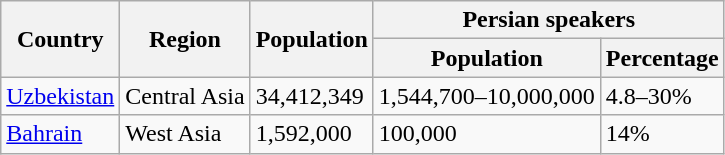<table class="wikitable sortable">
<tr>
<th rowspan=2>Country</th>
<th rowspan=2>Region</th>
<th rowspan=2>Population</th>
<th colspan=2>Persian speakers</th>
</tr>
<tr>
<th>Population</th>
<th>Percentage</th>
</tr>
<tr>
<td><a href='#'>Uzbekistan</a></td>
<td>Central Asia</td>
<td align="left">34,412,349</td>
<td align="left">1,544,700–10,000,000</td>
<td align="left">4.8–30%</td>
</tr>
<tr>
<td><a href='#'>Bahrain</a></td>
<td>West Asia</td>
<td align="left">1,592,000</td>
<td align="left">100,000</td>
<td align="left">14%</td>
</tr>
</table>
